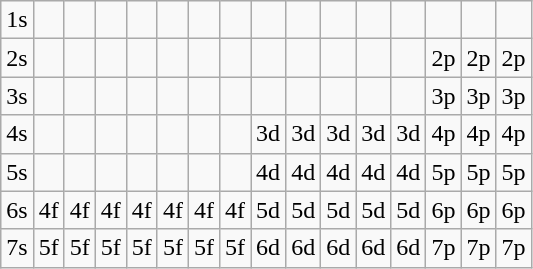<table class="wikitable">
<tr>
<td>1s</td>
<td></td>
<td></td>
<td></td>
<td></td>
<td></td>
<td></td>
<td></td>
<td></td>
<td></td>
<td></td>
<td></td>
<td></td>
<td></td>
<td></td>
<td></td>
</tr>
<tr>
<td>2s</td>
<td></td>
<td></td>
<td></td>
<td></td>
<td></td>
<td></td>
<td></td>
<td></td>
<td></td>
<td></td>
<td></td>
<td></td>
<td>2p</td>
<td>2p</td>
<td>2p</td>
</tr>
<tr>
<td>3s</td>
<td></td>
<td></td>
<td></td>
<td></td>
<td></td>
<td></td>
<td></td>
<td></td>
<td></td>
<td></td>
<td></td>
<td></td>
<td>3p</td>
<td>3p</td>
<td>3p</td>
</tr>
<tr>
<td>4s</td>
<td></td>
<td></td>
<td></td>
<td></td>
<td></td>
<td></td>
<td></td>
<td>3d</td>
<td>3d</td>
<td>3d</td>
<td>3d</td>
<td>3d</td>
<td>4p</td>
<td>4p</td>
<td>4p</td>
</tr>
<tr>
<td>5s</td>
<td></td>
<td></td>
<td></td>
<td></td>
<td></td>
<td></td>
<td></td>
<td>4d</td>
<td>4d</td>
<td>4d</td>
<td>4d</td>
<td>4d</td>
<td>5p</td>
<td>5p</td>
<td>5p</td>
</tr>
<tr>
<td>6s</td>
<td>4f</td>
<td>4f</td>
<td>4f</td>
<td>4f</td>
<td>4f</td>
<td>4f</td>
<td>4f</td>
<td>5d</td>
<td>5d</td>
<td>5d</td>
<td>5d</td>
<td>5d</td>
<td>6p</td>
<td>6p</td>
<td>6p</td>
</tr>
<tr>
<td>7s</td>
<td>5f</td>
<td>5f</td>
<td>5f</td>
<td>5f</td>
<td>5f</td>
<td>5f</td>
<td>5f</td>
<td>6d</td>
<td>6d</td>
<td>6d</td>
<td>6d</td>
<td>6d</td>
<td>7p</td>
<td>7p</td>
<td>7p</td>
</tr>
</table>
